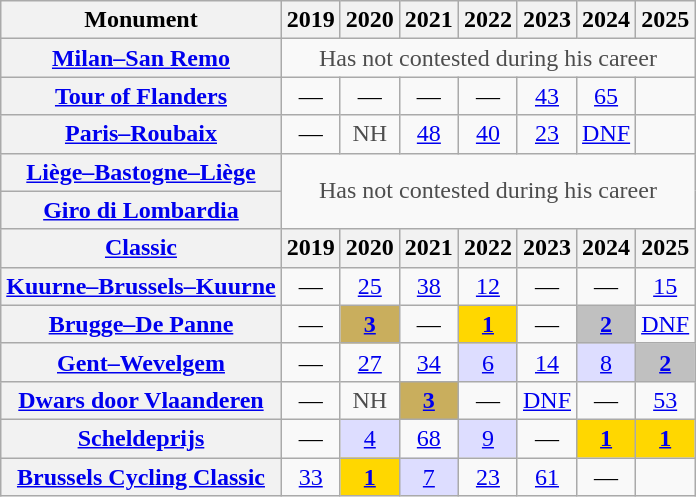<table class="wikitable plainrowheaders">
<tr>
<th>Monument</th>
<th scope="col">2019</th>
<th scope="col">2020</th>
<th scope="col">2021</th>
<th scope="col">2022</th>
<th scope="col">2023</th>
<th scope="col">2024</th>
<th scope="col">2025</th>
</tr>
<tr style="text-align:center;">
<th scope="row"><a href='#'>Milan–San Remo</a></th>
<td style="color:#4d4d4d;" colspan=10>Has not contested during his career</td>
</tr>
<tr style="text-align:center;">
<th scope="row"><a href='#'>Tour of Flanders</a></th>
<td>—</td>
<td>—</td>
<td>—</td>
<td>—</td>
<td><a href='#'>43</a></td>
<td><a href='#'>65</a></td>
<td></td>
</tr>
<tr style="text-align:center;">
<th scope="row"><a href='#'>Paris–Roubaix</a></th>
<td>—</td>
<td style="color:#4d4d4d;">NH</td>
<td><a href='#'>48</a></td>
<td><a href='#'>40</a></td>
<td><a href='#'>23</a></td>
<td><a href='#'>DNF</a></td>
<td></td>
</tr>
<tr style="text-align:center;">
<th scope="row"><a href='#'>Liège–Bastogne–Liège</a></th>
<td style="color:#4d4d4d;" colspan=10 rowspan=2>Has not contested during his career</td>
</tr>
<tr style="text-align:center;">
<th scope="row"><a href='#'>Giro di Lombardia</a></th>
</tr>
<tr>
<th><a href='#'>Classic</a></th>
<th scope="col">2019</th>
<th scope="col">2020</th>
<th scope="col">2021</th>
<th scope="col">2022</th>
<th scope="col">2023</th>
<th scope="col">2024</th>
<th scope="col">2025</th>
</tr>
<tr style="text-align:center;">
<th scope="row"><a href='#'>Kuurne–Brussels–Kuurne</a></th>
<td>—</td>
<td><a href='#'>25</a></td>
<td><a href='#'>38</a></td>
<td><a href='#'>12</a></td>
<td>—</td>
<td>—</td>
<td><a href='#'>15</a></td>
</tr>
<tr style="text-align:center;">
<th scope="row"><a href='#'>Brugge–De Panne</a></th>
<td>—</td>
<td style="background:#C9AE5D;"><a href='#'><strong>3</strong></a></td>
<td>—</td>
<td style="background:gold;"><a href='#'><strong>1</strong></a></td>
<td>—</td>
<td style="background:silver;"><a href='#'><strong>2</strong></a></td>
<td><a href='#'>DNF</a></td>
</tr>
<tr style="text-align:center;">
<th scope="row"><a href='#'>Gent–Wevelgem</a></th>
<td>—</td>
<td><a href='#'>27</a></td>
<td><a href='#'>34</a></td>
<td style="background:#ddf;"><a href='#'>6</a></td>
<td><a href='#'>14</a></td>
<td style="background:#ddf;"><a href='#'>8</a></td>
<td style="background:silver;"><a href='#'><strong>2</strong></a></td>
</tr>
<tr style="text-align:center;">
<th scope="row"><a href='#'>Dwars door Vlaanderen</a></th>
<td>—</td>
<td style="color:#4d4d4d;">NH</td>
<td style="background:#C9AE5D;"><a href='#'><strong>3</strong></a></td>
<td>—</td>
<td><a href='#'>DNF</a></td>
<td>—</td>
<td><a href='#'>53</a></td>
</tr>
<tr style="text-align:center;">
<th scope="row"><a href='#'>Scheldeprijs</a></th>
<td>—</td>
<td style="background:#ddf;"><a href='#'>4</a></td>
<td><a href='#'>68</a></td>
<td style="background:#ddf;"><a href='#'>9</a></td>
<td>—</td>
<td style="background:gold;"><a href='#'><strong>1</strong></a></td>
<td style="background:gold;"><a href='#'><strong>1</strong></a></td>
</tr>
<tr style="text-align:center;">
<th scope="row"><a href='#'>Brussels Cycling Classic</a></th>
<td><a href='#'>33</a></td>
<td style="background:gold;"><a href='#'><strong>1</strong></a></td>
<td style="background:#ddf;"><a href='#'>7</a></td>
<td><a href='#'>23</a></td>
<td><a href='#'>61</a></td>
<td>—</td>
<td></td>
</tr>
</table>
